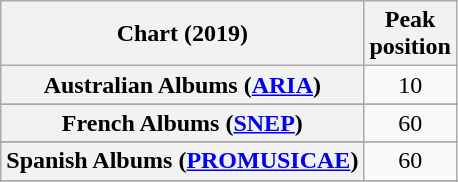<table class="wikitable sortable plainrowheaders" style="text-align:center">
<tr>
<th scope="col">Chart (2019)</th>
<th scope="col">Peak<br>position</th>
</tr>
<tr>
<th scope="row">Australian Albums (<a href='#'>ARIA</a>)</th>
<td>10</td>
</tr>
<tr>
</tr>
<tr>
</tr>
<tr>
</tr>
<tr>
</tr>
<tr>
</tr>
<tr>
<th scope="row">French Albums (<a href='#'>SNEP</a>)</th>
<td>60</td>
</tr>
<tr>
</tr>
<tr>
</tr>
<tr>
</tr>
<tr>
<th scope="row">Spanish Albums (<a href='#'>PROMUSICAE</a>)</th>
<td>60</td>
</tr>
<tr>
</tr>
<tr>
</tr>
<tr>
</tr>
</table>
